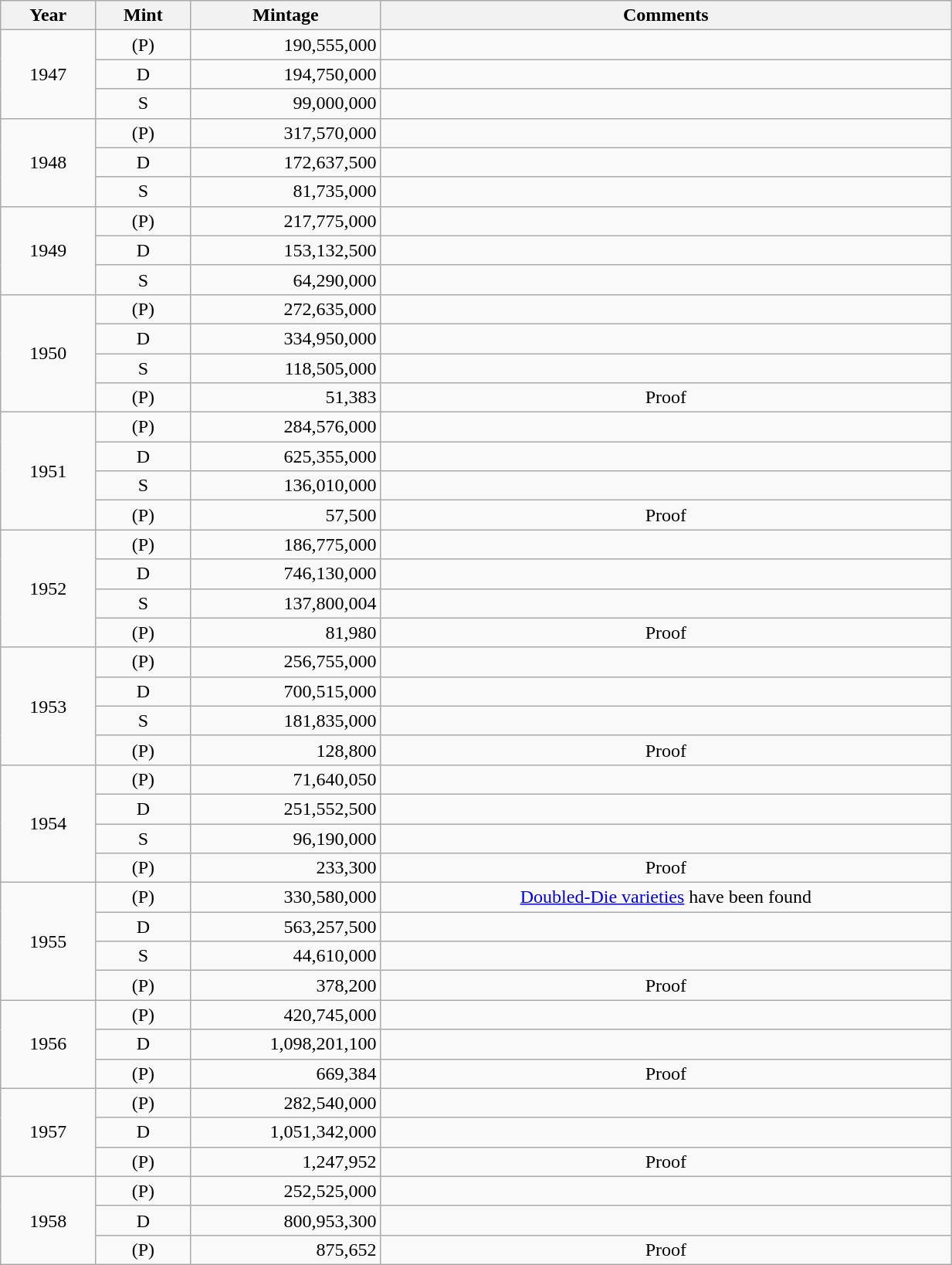<table class="wikitable sortable" style="min-width:65%; text-align:center;">
<tr>
<th width="10%">Year</th>
<th width="10%">Mint</th>
<th width="20%">Mintage</th>
<th width="60%">Comments</th>
</tr>
<tr>
<td rowspan="3">1947</td>
<td>(P)</td>
<td align="right">190,555,000</td>
<td></td>
</tr>
<tr>
<td>D</td>
<td align="right">194,750,000</td>
<td></td>
</tr>
<tr>
<td>S</td>
<td align="right">99,000,000</td>
<td></td>
</tr>
<tr>
<td rowspan="3">1948</td>
<td>(P)</td>
<td align="right">317,570,000</td>
<td></td>
</tr>
<tr>
<td>D</td>
<td align="right">172,637,500</td>
<td></td>
</tr>
<tr>
<td>S</td>
<td align="right">81,735,000</td>
<td></td>
</tr>
<tr>
<td rowspan="3">1949</td>
<td>(P)</td>
<td align="right">217,775,000</td>
<td></td>
</tr>
<tr>
<td>D</td>
<td align="right">153,132,500</td>
<td></td>
</tr>
<tr>
<td>S</td>
<td align="right">64,290,000</td>
<td></td>
</tr>
<tr>
<td rowspan="4">1950</td>
<td>(P)</td>
<td align="right">272,635,000</td>
<td></td>
</tr>
<tr>
<td>D</td>
<td align="right">334,950,000</td>
<td></td>
</tr>
<tr>
<td>S</td>
<td align="right">118,505,000</td>
<td></td>
</tr>
<tr>
<td>(P)</td>
<td align="right">51,383</td>
<td>Proof</td>
</tr>
<tr>
<td rowspan="4">1951</td>
<td>(P)</td>
<td align="right">284,576,000</td>
<td></td>
</tr>
<tr>
<td>D</td>
<td align="right">625,355,000</td>
<td></td>
</tr>
<tr>
<td>S</td>
<td align="right">136,010,000</td>
<td></td>
</tr>
<tr>
<td>(P)</td>
<td align="right">57,500</td>
<td>Proof</td>
</tr>
<tr>
<td rowspan="4">1952</td>
<td>(P)</td>
<td align="right">186,775,000</td>
<td></td>
</tr>
<tr>
<td>D</td>
<td align="right">746,130,000</td>
<td></td>
</tr>
<tr>
<td>S</td>
<td align="right">137,800,004</td>
<td></td>
</tr>
<tr>
<td>(P)</td>
<td align="right">81,980</td>
<td>Proof</td>
</tr>
<tr>
<td rowspan="4">1953</td>
<td>(P)</td>
<td align="right">256,755,000</td>
<td></td>
</tr>
<tr>
<td>D</td>
<td align="right">700,515,000</td>
<td></td>
</tr>
<tr>
<td>S</td>
<td align="right">181,835,000</td>
<td></td>
</tr>
<tr>
<td>(P)</td>
<td align="right">128,800</td>
<td>Proof</td>
</tr>
<tr>
<td rowspan="4">1954</td>
<td>(P)</td>
<td align="right">71,640,050</td>
<td></td>
</tr>
<tr>
<td>D</td>
<td align="right">251,552,500</td>
<td></td>
</tr>
<tr>
<td>S</td>
<td align="right">96,190,000</td>
<td></td>
</tr>
<tr>
<td>(P)</td>
<td align="right">233,300</td>
<td>Proof</td>
</tr>
<tr>
<td rowspan="4">1955</td>
<td>(P)</td>
<td align="right">330,580,000</td>
<td><a href='#'>Doubled-Die varieties</a> have been found</td>
</tr>
<tr>
<td>D</td>
<td align="right">563,257,500</td>
<td></td>
</tr>
<tr>
<td>S</td>
<td align="right">44,610,000</td>
<td></td>
</tr>
<tr>
<td>(P)</td>
<td align="right">378,200</td>
<td>Proof</td>
</tr>
<tr>
<td rowspan="3">1956</td>
<td>(P)</td>
<td align="right">420,745,000</td>
<td></td>
</tr>
<tr>
<td>D</td>
<td align="right">1,098,201,100</td>
<td></td>
</tr>
<tr>
<td>(P)</td>
<td align="right">669,384</td>
<td>Proof</td>
</tr>
<tr>
<td rowspan="3">1957</td>
<td>(P)</td>
<td align="right">282,540,000</td>
<td></td>
</tr>
<tr>
<td>D</td>
<td align="right">1,051,342,000</td>
<td></td>
</tr>
<tr>
<td>(P)</td>
<td align="right">1,247,952</td>
<td>Proof</td>
</tr>
<tr>
<td rowspan="3">1958</td>
<td>(P)</td>
<td align="right">252,525,000</td>
<td></td>
</tr>
<tr>
<td>D</td>
<td align="right">800,953,300</td>
<td></td>
</tr>
<tr>
<td>(P)</td>
<td align="right">875,652</td>
<td>Proof</td>
</tr>
</table>
